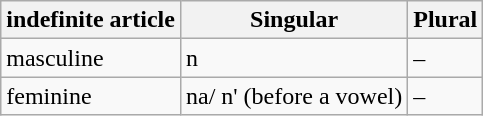<table class="wikitable">
<tr>
<th>indefinite article</th>
<th>Singular</th>
<th>Plural</th>
</tr>
<tr>
<td>masculine</td>
<td>n</td>
<td>–</td>
</tr>
<tr>
<td>feminine</td>
<td>na/ n' (before a vowel)</td>
<td>–</td>
</tr>
</table>
